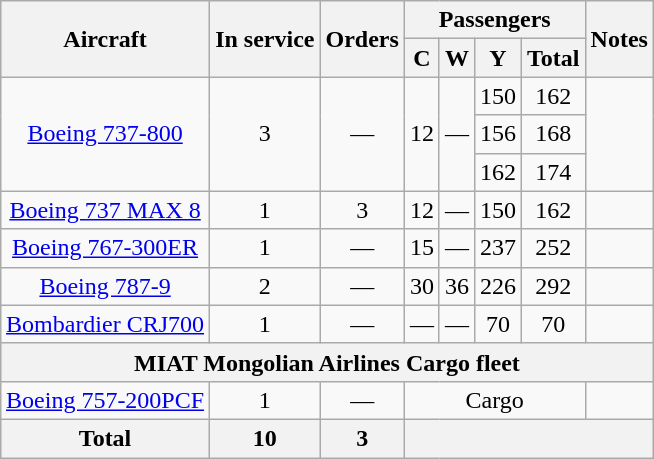<table class="wikitable" style="border-collapse:collapse;text-align:center;margin:1em auto;">
<tr>
<th rowspan="2">Aircraft</th>
<th rowspan="2">In service</th>
<th rowspan="2">Orders</th>
<th colspan="4">Passengers</th>
<th rowspan="2">Notes</th>
</tr>
<tr>
<th><abbr>C</abbr></th>
<th><abbr>W</abbr></th>
<th><abbr>Y</abbr></th>
<th>Total</th>
</tr>
<tr>
<td rowspan="3"><a href='#'>Boeing 737-800</a></td>
<td rowspan="3">3</td>
<td rowspan="3">—</td>
<td rowspan="3">12</td>
<td rowspan="3">—</td>
<td>150</td>
<td>162</td>
<td rowspan="3"></td>
</tr>
<tr>
<td>156</td>
<td>168</td>
</tr>
<tr>
<td>162</td>
<td>174</td>
</tr>
<tr>
<td><a href='#'>Boeing 737 MAX 8</a></td>
<td>1</td>
<td>3</td>
<td>12</td>
<td>—</td>
<td>150</td>
<td>162</td>
<td></td>
</tr>
<tr>
<td><a href='#'>Boeing 767-300ER</a></td>
<td>1</td>
<td>—</td>
<td>15</td>
<td>—</td>
<td>237</td>
<td>252</td>
<td></td>
</tr>
<tr>
<td><a href='#'>Boeing 787-9</a></td>
<td>2</td>
<td>—</td>
<td>30</td>
<td>36</td>
<td>226</td>
<td>292</td>
<td></td>
</tr>
<tr>
<td><a href='#'>Bombardier CRJ700</a></td>
<td>1</td>
<td>—</td>
<td>—</td>
<td>—</td>
<td>70</td>
<td>70</td>
<td></td>
</tr>
<tr>
<th colspan="8">MIAT Mongolian Airlines Cargo fleet</th>
</tr>
<tr>
<td><a href='#'>Boeing 757-200PCF</a></td>
<td>1</td>
<td>—</td>
<td colspan="4"><abbr>Cargo</abbr></td>
<td></td>
</tr>
<tr>
<th>Total</th>
<th>10</th>
<th>3</th>
<th colspan=5></th>
</tr>
</table>
